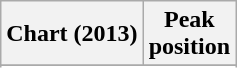<table class="wikitable sortable">
<tr>
<th>Chart (2013)</th>
<th>Peak<br>position</th>
</tr>
<tr>
</tr>
<tr>
</tr>
<tr>
</tr>
</table>
